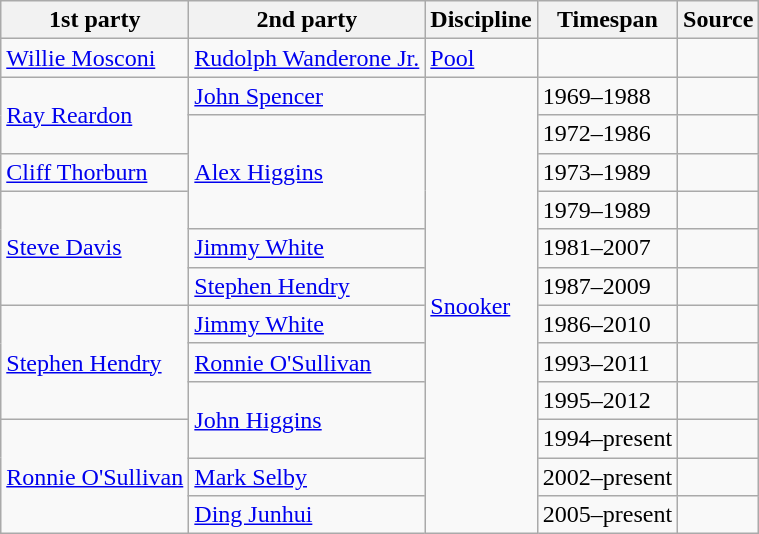<table class="wikitable">
<tr>
<th>1st party</th>
<th>2nd party</th>
<th>Discipline</th>
<th>Timespan</th>
<th class="unsortable">Source</th>
</tr>
<tr>
<td> <a href='#'>Willie Mosconi</a></td>
<td> <a href='#'>Rudolph Wanderone Jr.</a></td>
<td><a href='#'>Pool</a></td>
<td></td>
<td></td>
</tr>
<tr>
<td rowspan="2"> <a href='#'>Ray Reardon</a></td>
<td> <a href='#'>John Spencer</a></td>
<td rowspan="12"><a href='#'>Snooker</a></td>
<td>1969–1988</td>
<td></td>
</tr>
<tr>
<td rowspan="3"> <a href='#'>Alex Higgins</a></td>
<td>1972–1986</td>
<td></td>
</tr>
<tr>
<td> <a href='#'>Cliff Thorburn</a></td>
<td>1973–1989</td>
<td></td>
</tr>
<tr>
<td rowspan="3"> <a href='#'>Steve Davis</a></td>
<td>1979–1989</td>
<td></td>
</tr>
<tr>
<td> <a href='#'>Jimmy White</a></td>
<td>1981–2007</td>
<td></td>
</tr>
<tr>
<td> <a href='#'>Stephen Hendry</a></td>
<td>1987–2009</td>
<td></td>
</tr>
<tr>
<td rowspan="3"> <a href='#'>Stephen Hendry</a></td>
<td> <a href='#'>Jimmy White</a></td>
<td>1986–2010</td>
<td></td>
</tr>
<tr>
<td> <a href='#'>Ronnie O'Sullivan</a></td>
<td>1993–2011</td>
<td></td>
</tr>
<tr>
<td rowspan="2"> <a href='#'>John Higgins</a></td>
<td>1995–2012</td>
<td></td>
</tr>
<tr>
<td rowspan="3"> <a href='#'>Ronnie O'Sullivan</a></td>
<td>1994–present</td>
<td></td>
</tr>
<tr>
<td> <a href='#'>Mark Selby</a></td>
<td>2002–present</td>
<td></td>
</tr>
<tr>
<td> <a href='#'>Ding Junhui</a></td>
<td>2005–present</td>
<td></td>
</tr>
</table>
